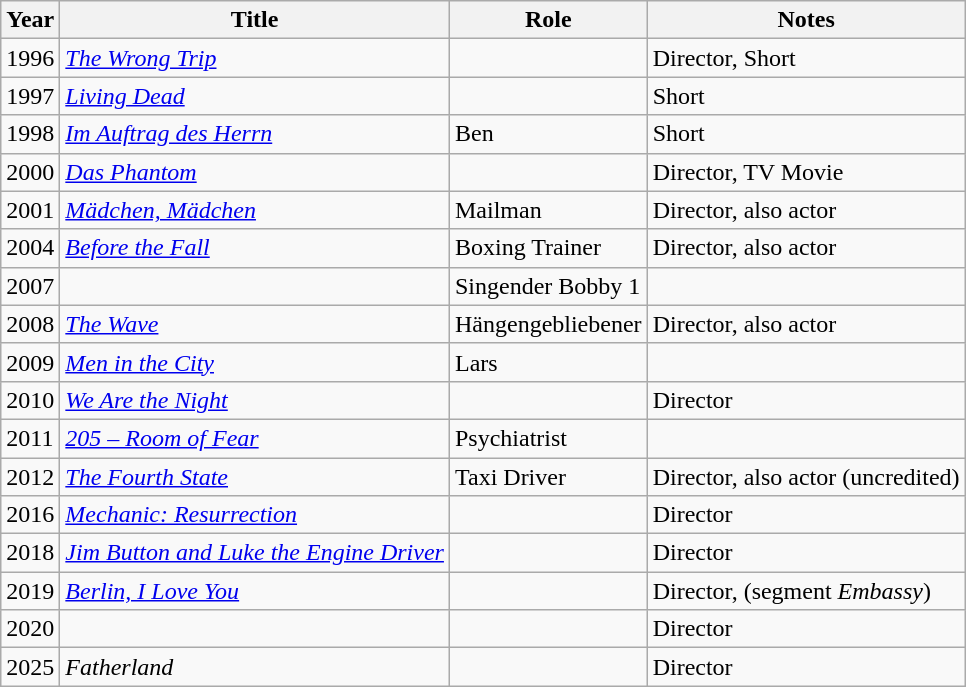<table class="wikitable">
<tr>
<th>Year</th>
<th>Title</th>
<th>Role</th>
<th>Notes</th>
</tr>
<tr>
<td>1996</td>
<td><em><a href='#'>The Wrong Trip</a></em></td>
<td></td>
<td>Director, Short</td>
</tr>
<tr>
<td>1997</td>
<td><em><a href='#'>Living Dead</a></em></td>
<td></td>
<td>Short</td>
</tr>
<tr>
<td>1998</td>
<td><em><a href='#'>Im Auftrag des Herrn</a></em></td>
<td>Ben</td>
<td>Short</td>
</tr>
<tr>
<td>2000</td>
<td><em><a href='#'>Das Phantom</a></em></td>
<td></td>
<td>Director, TV Movie</td>
</tr>
<tr>
<td>2001</td>
<td><em><a href='#'>Mädchen, Mädchen</a></em></td>
<td>Mailman</td>
<td>Director, also actor</td>
</tr>
<tr>
<td>2004</td>
<td><em><a href='#'>Before the Fall</a></em></td>
<td>Boxing Trainer</td>
<td>Director, also actor</td>
</tr>
<tr>
<td>2007</td>
<td><em></em></td>
<td>Singender Bobby 1</td>
<td></td>
</tr>
<tr>
<td>2008</td>
<td><em><a href='#'>The Wave</a></em></td>
<td>Hängengebliebener</td>
<td>Director, also actor</td>
</tr>
<tr>
<td>2009</td>
<td><em><a href='#'>Men in the City</a></em></td>
<td>Lars</td>
<td></td>
</tr>
<tr>
<td>2010</td>
<td><em><a href='#'>We Are the Night</a></em></td>
<td></td>
<td>Director</td>
</tr>
<tr>
<td>2011</td>
<td><em><a href='#'>205 – Room of Fear</a></em></td>
<td>Psychiatrist</td>
<td></td>
</tr>
<tr>
<td>2012</td>
<td><em><a href='#'>The Fourth State</a></em></td>
<td>Taxi Driver</td>
<td>Director, also actor (uncredited)</td>
</tr>
<tr>
<td>2016</td>
<td><em><a href='#'>Mechanic: Resurrection</a></em></td>
<td></td>
<td>Director</td>
</tr>
<tr>
<td>2018</td>
<td><em><a href='#'>Jim Button and Luke the Engine Driver</a></em></td>
<td></td>
<td>Director</td>
</tr>
<tr>
<td>2019</td>
<td><em><a href='#'>Berlin, I Love You</a></em></td>
<td></td>
<td>Director, (segment <em>Embassy</em>)</td>
</tr>
<tr>
<td>2020</td>
<td><em></em></td>
<td></td>
<td>Director</td>
</tr>
<tr>
<td>2025</td>
<td><em>Fatherland</em></td>
<td></td>
<td>Director</td>
</tr>
</table>
